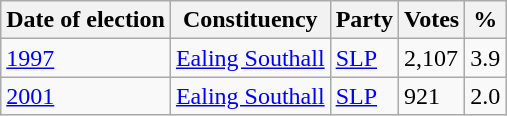<table class="wikitable">
<tr>
<th>Date of election</th>
<th>Constituency</th>
<th>Party</th>
<th>Votes</th>
<th>%</th>
</tr>
<tr>
<td><a href='#'>1997</a></td>
<td><a href='#'>Ealing Southall</a></td>
<td><a href='#'>SLP</a></td>
<td>2,107</td>
<td>3.9</td>
</tr>
<tr>
<td><a href='#'>2001</a></td>
<td><a href='#'>Ealing Southall</a></td>
<td><a href='#'>SLP</a></td>
<td>921</td>
<td>2.0</td>
</tr>
</table>
